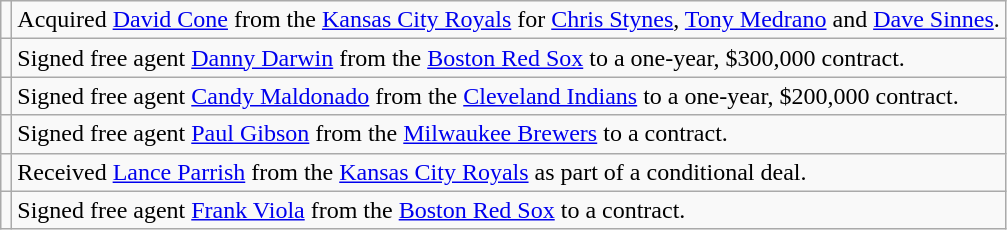<table class="wikitable">
<tr>
<td></td>
<td>Acquired <a href='#'>David Cone</a> from the <a href='#'>Kansas City Royals</a> for <a href='#'>Chris Stynes</a>, <a href='#'>Tony Medrano</a> and <a href='#'>Dave Sinnes</a>.</td>
</tr>
<tr>
<td></td>
<td>Signed free agent <a href='#'>Danny Darwin</a> from the <a href='#'>Boston Red Sox</a> to a one-year, $300,000 contract.</td>
</tr>
<tr>
<td></td>
<td>Signed free agent <a href='#'>Candy Maldonado</a> from the <a href='#'>Cleveland Indians</a> to a one-year, $200,000 contract.</td>
</tr>
<tr>
<td></td>
<td>Signed free agent <a href='#'>Paul Gibson</a> from the <a href='#'>Milwaukee Brewers</a> to a contract.</td>
</tr>
<tr>
<td></td>
<td>Received <a href='#'>Lance Parrish</a> from the <a href='#'>Kansas City Royals</a> as part of a conditional deal.</td>
</tr>
<tr>
<td></td>
<td>Signed free agent <a href='#'>Frank Viola</a> from the <a href='#'>Boston Red Sox</a> to a contract.</td>
</tr>
</table>
